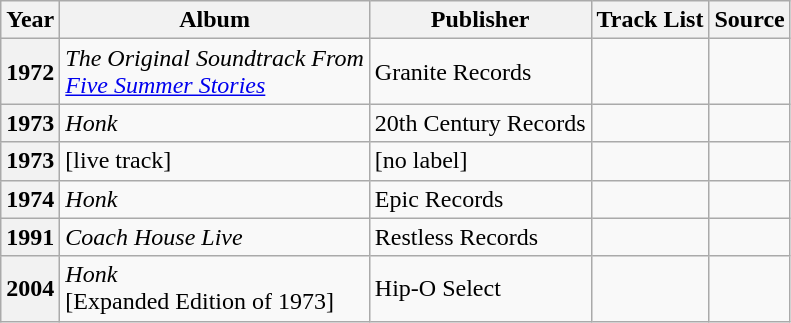<table class="wikitable sortable">
<tr>
<th>Year</th>
<th>Album</th>
<th>Publisher</th>
<th>Track List</th>
<th class="unsortable">Source</th>
</tr>
<tr>
<th>1972</th>
<td><em>The Original Soundtrack From<br><a href='#'>Five Summer Stories</a></em></td>
<td>Granite Records</td>
<td></td>
<td></td>
</tr>
<tr>
<th>1973</th>
<td><em>Honk</em></td>
<td>20th Century Records</td>
<td></td>
<td></td>
</tr>
<tr>
<th>1973</th>
<td>[live track]</td>
<td>[no label]</td>
<td><br></td>
<td></td>
</tr>
<tr>
<th>1974</th>
<td><em>Honk</em></td>
<td>Epic Records</td>
<td></td>
<td></td>
</tr>
<tr>
<th>1991</th>
<td><em>Coach House Live</em></td>
<td>Restless Records</td>
<td></td>
<td></td>
</tr>
<tr>
<th>2004</th>
<td><em>Honk</em><br>[Expanded Edition of 1973]</td>
<td>Hip-O Select</td>
<td></td>
<td></td>
</tr>
</table>
